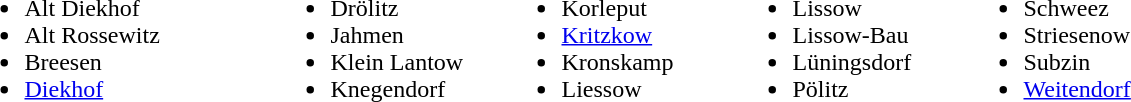<table>
<tr>
<td colspan="3"></td>
</tr>
<tr>
<td width="200" valign="top"><br><ul><li>Alt Diekhof</li><li>Alt Rossewitz</li><li>Breesen</li><li><a href='#'>Diekhof</a></li></ul></td>
<td width="150" valign="top"><br><ul><li>Drölitz</li><li>Jahmen</li><li>Klein Lantow</li><li>Knegendorf</li></ul></td>
<td width="150" valign="top"><br><ul><li>Korleput</li><li><a href='#'>Kritzkow</a></li><li>Kronskamp</li><li>Liessow</li></ul></td>
<td width="150" valign="top"><br><ul><li>Lissow</li><li>Lissow-Bau</li><li>Lüningsdorf</li><li>Pölitz</li></ul></td>
<td width="150" valign="top"><br><ul><li>Schweez</li><li>Striesenow</li><li>Subzin</li><li><a href='#'>Weitendorf</a></li></ul></td>
</tr>
</table>
